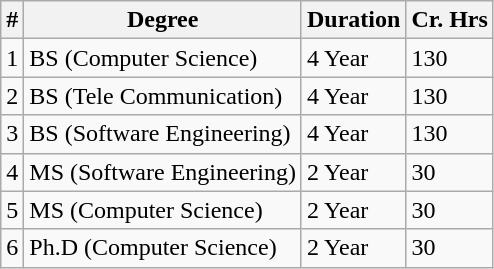<table class="wikitable">
<tr>
<th>#</th>
<th>Degree</th>
<th>Duration</th>
<th>Cr. Hrs</th>
</tr>
<tr>
<td>1</td>
<td>BS (Computer Science)</td>
<td>4 Year</td>
<td>130</td>
</tr>
<tr>
<td>2</td>
<td>BS (Tele Communication)</td>
<td>4 Year</td>
<td>130</td>
</tr>
<tr>
<td>3</td>
<td>BS (Software Engineering)</td>
<td>4 Year</td>
<td>130</td>
</tr>
<tr>
<td>4</td>
<td>MS (Software Engineering)</td>
<td>2 Year</td>
<td>30</td>
</tr>
<tr>
<td>5</td>
<td>MS (Computer Science)</td>
<td>2 Year</td>
<td>30</td>
</tr>
<tr>
<td>6</td>
<td>Ph.D (Computer Science)</td>
<td>2 Year</td>
<td>30</td>
</tr>
</table>
